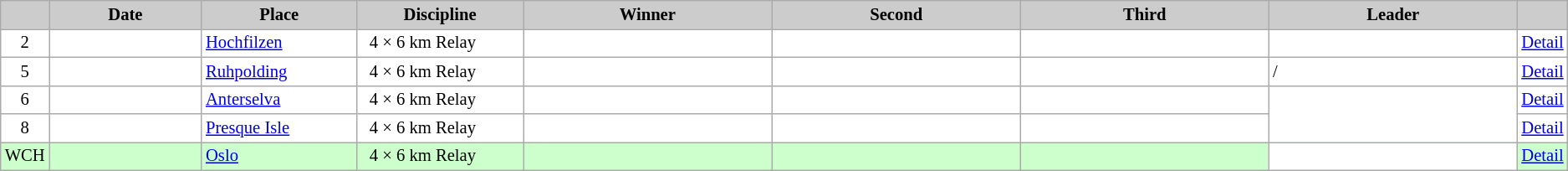<table class="wikitable plainrowheaders" style="background:#fff; font-size:86%; line-height:16px; border:grey solid 1px; border-collapse:collapse;">
<tr style="background:#ccc; text-align:center;">
<th scope="col" style="background:#ccc; width=20 px;"></th>
<th scope="col" style="background:#ccc; width:120px;">Date</th>
<th scope="col" style="background:#ccc; width:120px;">Place</th>
<th scope="col" style="background:#ccc; width:130px;">Discipline</th>
<th scope="col" style="background:#ccc; width:200px;">Winner</th>
<th scope="col" style="background:#ccc; width:200px;">Second</th>
<th scope="col" style="background:#ccc; width:200px;">Third</th>
<th scope="col" style="background:#ccc; width:200px;">Leader</th>
<th scope="col" style="background:#ccc; width:10px;"></th>
</tr>
<tr>
<td align=center>2</td>
<td align=right>  </td>
<td> <a href='#'>Hochfilzen</a></td>
<td>  4 × 6 km Relay</td>
<td></td>
<td></td>
<td></td>
<td></td>
<td><a href='#'>Detail</a></td>
</tr>
<tr>
<td align=center>5</td>
<td align=right>  </td>
<td> <a href='#'>Ruhpolding</a></td>
<td>  4 × 6 km Relay</td>
<td></td>
<td></td>
<td></td>
<td> / </td>
<td><a href='#'>Detail</a></td>
</tr>
<tr>
<td align=center>6</td>
<td align=right>  </td>
<td> <a href='#'>Anterselva</a></td>
<td>  4 × 6 km Relay</td>
<td></td>
<td></td>
<td></td>
<td rowspan=2></td>
<td><a href='#'>Detail</a></td>
</tr>
<tr>
<td align=center>8</td>
<td align=right>  </td>
<td> <a href='#'>Presque Isle</a></td>
<td>  4 × 6 km Relay</td>
<td></td>
<td></td>
<td></td>
<td><a href='#'>Detail</a></td>
</tr>
<tr style="background:#ccffcc">
<td align=center>WCH</td>
<td align=right>  </td>
<td> <a href='#'>Oslo</a></td>
<td>  4 × 6 km Relay</td>
<td></td>
<td></td>
<td></td>
<td style="background:white"></td>
<td><a href='#'>Detail</a></td>
</tr>
</table>
